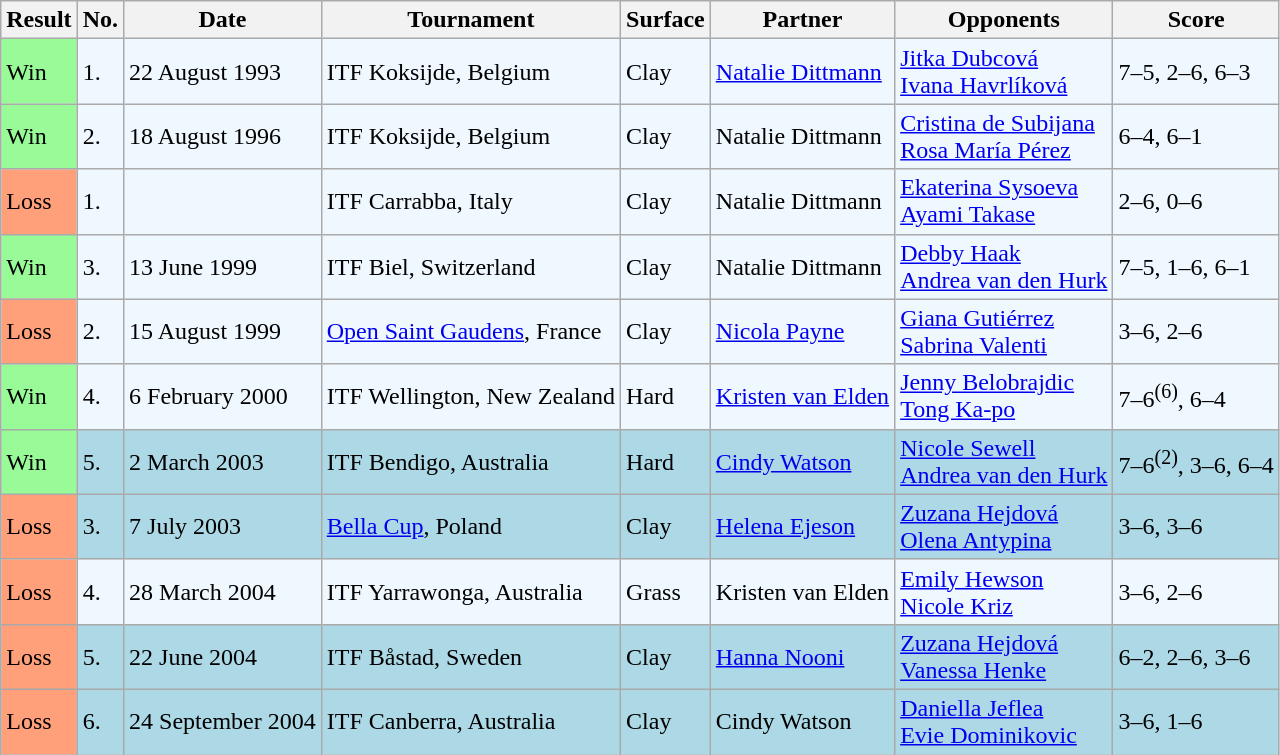<table class="sortable wikitable">
<tr>
<th>Result</th>
<th>No.</th>
<th>Date</th>
<th>Tournament</th>
<th>Surface</th>
<th>Partner</th>
<th>Opponents</th>
<th class=unsortable>Score</th>
</tr>
<tr style="background:#f0f8ff;">
<td style="background:#98fb98;">Win</td>
<td>1.</td>
<td>22 August 1993</td>
<td>ITF Koksijde, Belgium</td>
<td>Clay</td>
<td> <a href='#'>Natalie Dittmann</a></td>
<td> <a href='#'>Jitka Dubcová</a> <br>  <a href='#'>Ivana Havrlíková</a></td>
<td>7–5, 2–6, 6–3</td>
</tr>
<tr style="background:#f0f8ff;">
<td style="background:#98fb98;">Win</td>
<td>2.</td>
<td>18 August 1996</td>
<td>ITF Koksijde, Belgium</td>
<td>Clay</td>
<td> Natalie Dittmann</td>
<td> <a href='#'>Cristina de Subijana</a> <br>  <a href='#'>Rosa María Pérez</a></td>
<td>6–4, 6–1</td>
</tr>
<tr style="background:#f0f8ff;">
<td style="background:#ffa07a;">Loss</td>
<td>1.</td>
<td></td>
<td>ITF Carrabba, Italy</td>
<td>Clay</td>
<td> Natalie Dittmann</td>
<td> <a href='#'>Ekaterina Sysoeva</a> <br>  <a href='#'>Ayami Takase</a></td>
<td>2–6, 0–6</td>
</tr>
<tr style="background:#f0f8ff;">
<td style="background:#98fb98;">Win</td>
<td>3.</td>
<td>13 June 1999</td>
<td>ITF Biel, Switzerland</td>
<td>Clay</td>
<td> Natalie Dittmann</td>
<td> <a href='#'>Debby Haak</a> <br>  <a href='#'>Andrea van den Hurk</a></td>
<td>7–5, 1–6, 6–1</td>
</tr>
<tr style="background:#f0f8ff;">
<td style="background:#ffa07a;">Loss</td>
<td>2.</td>
<td>15 August 1999</td>
<td><a href='#'>Open Saint Gaudens</a>, France</td>
<td>Clay</td>
<td> <a href='#'>Nicola Payne</a></td>
<td> <a href='#'>Giana Gutiérrez</a> <br>  <a href='#'>Sabrina Valenti</a></td>
<td>3–6, 2–6</td>
</tr>
<tr style="background:#f0f8ff;">
<td style="background:#98fb98;">Win</td>
<td>4.</td>
<td>6 February 2000</td>
<td>ITF Wellington, New Zealand</td>
<td>Hard</td>
<td> <a href='#'>Kristen van Elden</a></td>
<td> <a href='#'>Jenny Belobrajdic</a> <br>  <a href='#'>Tong Ka-po</a></td>
<td>7–6<sup>(6)</sup>, 6–4</td>
</tr>
<tr style="background:lightblue;">
<td style="background:#98fb98;">Win</td>
<td>5.</td>
<td>2 March 2003</td>
<td>ITF Bendigo, Australia</td>
<td>Hard</td>
<td> <a href='#'>Cindy Watson</a></td>
<td> <a href='#'>Nicole Sewell</a> <br>  <a href='#'>Andrea van den Hurk</a></td>
<td>7–6<sup>(2)</sup>, 3–6, 6–4</td>
</tr>
<tr style="background:lightblue;">
<td style="background:#ffa07a;">Loss</td>
<td>3.</td>
<td>7 July 2003</td>
<td><a href='#'>Bella Cup</a>, Poland</td>
<td>Clay</td>
<td> <a href='#'>Helena Ejeson</a></td>
<td> <a href='#'>Zuzana Hejdová</a> <br>  <a href='#'>Olena Antypina</a></td>
<td>3–6, 3–6</td>
</tr>
<tr style="background:#f0f8ff;">
<td style="background:#ffa07a;">Loss</td>
<td>4.</td>
<td>28 March 2004</td>
<td>ITF Yarrawonga, Australia</td>
<td>Grass</td>
<td> Kristen van Elden</td>
<td> <a href='#'>Emily Hewson</a> <br>  <a href='#'>Nicole Kriz</a></td>
<td>3–6, 2–6</td>
</tr>
<tr style="background:lightblue;">
<td style="background:#ffa07a;">Loss</td>
<td>5.</td>
<td>22 June 2004</td>
<td>ITF Båstad, Sweden</td>
<td>Clay</td>
<td> <a href='#'>Hanna Nooni</a></td>
<td> <a href='#'>Zuzana Hejdová</a> <br>  <a href='#'>Vanessa Henke</a></td>
<td>6–2, 2–6, 3–6</td>
</tr>
<tr style="background:lightblue;">
<td style="background:#ffa07a;">Loss</td>
<td>6.</td>
<td>24 September 2004</td>
<td>ITF Canberra, Australia</td>
<td>Clay</td>
<td> Cindy Watson</td>
<td> <a href='#'>Daniella Jeflea</a> <br>  <a href='#'>Evie Dominikovic</a></td>
<td>3–6, 1–6</td>
</tr>
</table>
